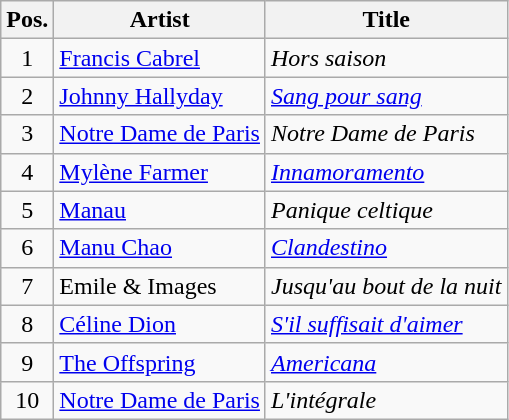<table class="wikitable sortable">
<tr>
<th>Pos.</th>
<th>Artist</th>
<th>Title</th>
</tr>
<tr>
<td style="text-align: center;">1</td>
<td><a href='#'>Francis Cabrel</a></td>
<td><em>Hors saison</em></td>
</tr>
<tr>
<td style="text-align: center;">2</td>
<td><a href='#'>Johnny Hallyday</a></td>
<td><em><a href='#'>Sang pour sang</a></em></td>
</tr>
<tr>
<td style="text-align: center;">3</td>
<td><a href='#'>Notre Dame de Paris</a></td>
<td><em>Notre Dame de Paris</em></td>
</tr>
<tr>
<td style="text-align: center;">4</td>
<td><a href='#'>Mylène Farmer</a></td>
<td><em><a href='#'>Innamoramento</a></em></td>
</tr>
<tr>
<td style="text-align: center;">5</td>
<td><a href='#'>Manau</a></td>
<td><em>Panique celtique</em></td>
</tr>
<tr>
<td style="text-align: center;">6</td>
<td><a href='#'>Manu Chao</a></td>
<td><em><a href='#'>Clandestino</a></em></td>
</tr>
<tr>
<td style="text-align: center;">7</td>
<td>Emile & Images</td>
<td><em>Jusqu'au bout de la nuit</em></td>
</tr>
<tr>
<td style="text-align: center;">8</td>
<td><a href='#'>Céline Dion</a></td>
<td><em><a href='#'>S'il suffisait d'aimer</a></em></td>
</tr>
<tr>
<td style="text-align: center;">9</td>
<td><a href='#'>The Offspring</a></td>
<td><em><a href='#'>Americana</a></em></td>
</tr>
<tr>
<td style="text-align: center;">10</td>
<td><a href='#'>Notre Dame de Paris</a></td>
<td><em>L'intégrale</em></td>
</tr>
</table>
